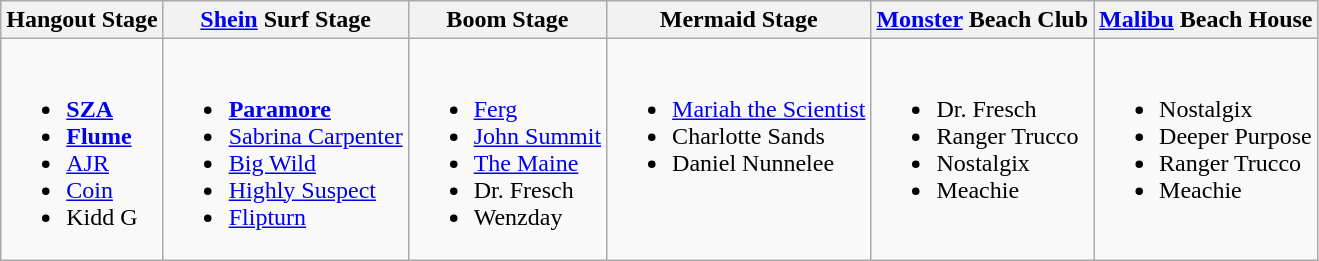<table class="wikitable">
<tr>
<th>Hangout Stage</th>
<th><a href='#'>Shein</a> Surf Stage</th>
<th>Boom Stage</th>
<th>Mermaid Stage</th>
<th><a href='#'>Monster</a> Beach Club</th>
<th><a href='#'>Malibu</a> Beach House</th>
</tr>
<tr valign="top">
<td><br><ul><li><strong><a href='#'>SZA</a></strong></li><li><strong><a href='#'>Flume</a></strong></li><li><a href='#'>AJR</a></li><li><a href='#'>Coin</a></li><li>Kidd G</li></ul></td>
<td><br><ul><li><strong><a href='#'>Paramore</a></strong></li><li><a href='#'>Sabrina Carpenter</a></li><li><a href='#'>Big Wild</a></li><li><a href='#'>Highly Suspect</a></li><li><a href='#'>Flipturn</a></li></ul></td>
<td><br><ul><li><a href='#'>Ferg</a></li><li><a href='#'>John Summit</a></li><li><a href='#'>The Maine</a></li><li>Dr. Fresch</li><li>Wenzday</li></ul></td>
<td><br><ul><li><a href='#'>Mariah the Scientist</a></li><li>Charlotte Sands</li><li>Daniel Nunnelee</li></ul></td>
<td><br><ul><li>Dr. Fresch</li><li>Ranger Trucco</li><li>Nostalgix</li><li>Meachie</li></ul></td>
<td><br><ul><li>Nostalgix</li><li>Deeper Purpose</li><li>Ranger Trucco</li><li>Meachie</li></ul></td>
</tr>
</table>
